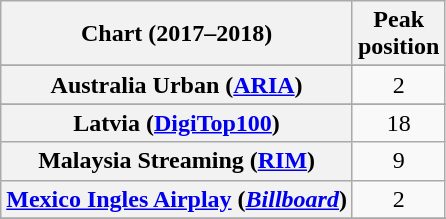<table class="wikitable plainrowheaders sortable" style="text-align:center;">
<tr>
<th scope="col">Chart (2017–2018)</th>
<th scope="col">Peak<br>position</th>
</tr>
<tr>
</tr>
<tr>
<th scope="row">Australia Urban (<a href='#'>ARIA</a>)</th>
<td>2</td>
</tr>
<tr>
</tr>
<tr>
</tr>
<tr>
</tr>
<tr>
</tr>
<tr>
</tr>
<tr>
</tr>
<tr>
</tr>
<tr>
</tr>
<tr>
</tr>
<tr>
<th scope="row">Latvia (<a href='#'>DigiTop100</a>)</th>
<td>18</td>
</tr>
<tr>
<th scope="row">Malaysia Streaming (<a href='#'>RIM</a>)</th>
<td>9</td>
</tr>
<tr>
<th scope="row"><a href='#'>Mexico Ingles Airplay</a> (<em><a href='#'>Billboard</a></em>)</th>
<td>2</td>
</tr>
<tr>
</tr>
<tr>
</tr>
<tr>
</tr>
<tr>
</tr>
<tr>
</tr>
<tr>
</tr>
<tr>
</tr>
<tr>
</tr>
<tr>
</tr>
<tr>
</tr>
<tr>
</tr>
<tr>
</tr>
<tr>
</tr>
<tr>
</tr>
</table>
